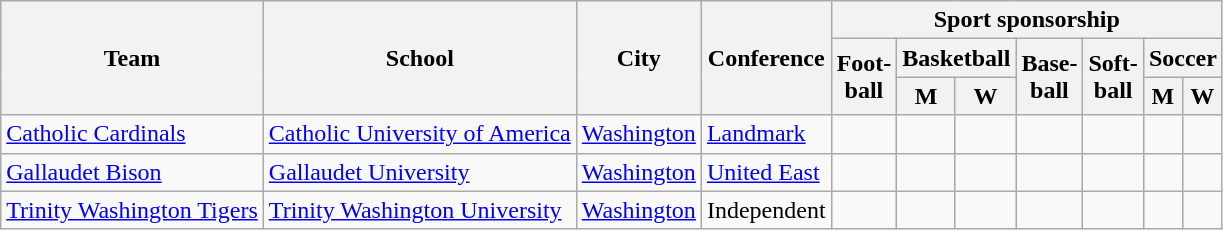<table class="sortable wikitable">
<tr>
<th rowspan=3>Team</th>
<th rowspan=3>School</th>
<th rowspan=3>City</th>
<th rowspan=3>Conference</th>
<th colspan=7>Sport sponsorship</th>
</tr>
<tr>
<th rowspan=2>Foot-<br>ball</th>
<th colspan=2>Basketball</th>
<th rowspan=2>Base-<br>ball</th>
<th rowspan=2>Soft-<br>ball</th>
<th colspan=2>Soccer</th>
</tr>
<tr>
<th>M</th>
<th>W</th>
<th>M</th>
<th>W</th>
</tr>
<tr>
<td><a href='#'>Catholic Cardinals</a></td>
<td><a href='#'>Catholic University of America</a></td>
<td><a href='#'>Washington</a></td>
<td><a href='#'>Landmark</a></td>
<td></td>
<td></td>
<td></td>
<td></td>
<td></td>
<td></td>
<td></td>
</tr>
<tr>
<td><a href='#'>Gallaudet Bison</a></td>
<td><a href='#'>Gallaudet University</a></td>
<td><a href='#'>Washington</a></td>
<td><a href='#'>United East</a></td>
<td> </td>
<td></td>
<td></td>
<td> </td>
<td></td>
<td></td>
<td></td>
</tr>
<tr>
<td><a href='#'>Trinity Washington Tigers</a></td>
<td><a href='#'>Trinity Washington University</a></td>
<td><a href='#'>Washington</a></td>
<td>Independent</td>
<td></td>
<td></td>
<td></td>
<td></td>
<td></td>
<td></td>
<td></td>
</tr>
</table>
